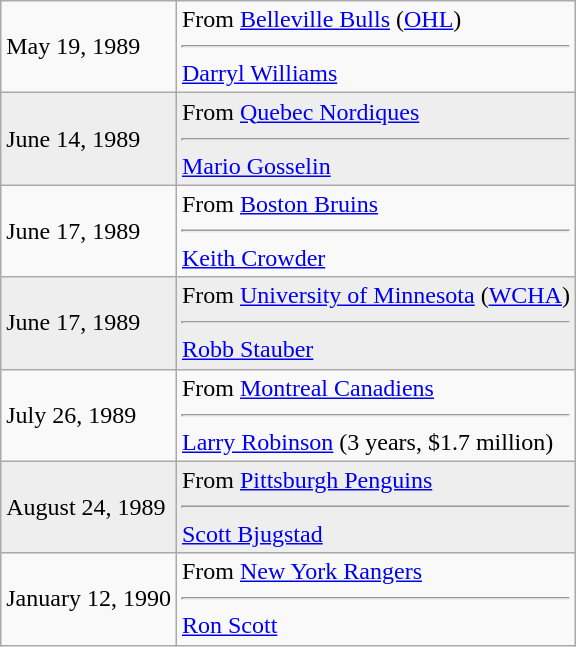<table class="wikitable">
<tr>
<td>May 19, 1989</td>
<td valign="top">From <a href='#'>Belleville Bulls</a> (<a href='#'>OHL</a>)<hr><a href='#'>Darryl Williams</a></td>
</tr>
<tr style="background:#eee;">
<td>June 14, 1989</td>
<td valign="top">From <a href='#'>Quebec Nordiques</a><hr><a href='#'>Mario Gosselin</a></td>
</tr>
<tr>
<td>June 17, 1989</td>
<td valign="top">From <a href='#'>Boston Bruins</a><hr><a href='#'>Keith Crowder</a></td>
</tr>
<tr style="background:#eee;">
<td>June 17, 1989</td>
<td valign="top">From <a href='#'>University of Minnesota</a> (<a href='#'>WCHA</a>)<hr><a href='#'>Robb Stauber</a></td>
</tr>
<tr>
<td>July 26, 1989</td>
<td valign="top">From <a href='#'>Montreal Canadiens</a><hr><a href='#'>Larry Robinson</a> (3 years, $1.7 million) </td>
</tr>
<tr style="background:#eee;">
<td>August 24, 1989</td>
<td valign="top">From <a href='#'>Pittsburgh Penguins</a><hr><a href='#'>Scott Bjugstad</a></td>
</tr>
<tr>
<td>January 12, 1990</td>
<td valign="top">From <a href='#'>New York Rangers</a><hr><a href='#'>Ron Scott</a></td>
</tr>
</table>
